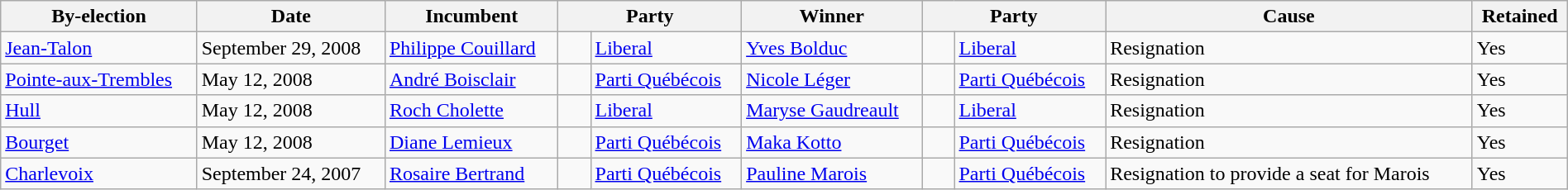<table class=wikitable style="width:100%">
<tr>
<th>By-election</th>
<th>Date</th>
<th>Incumbent</th>
<th colspan=2>Party</th>
<th>Winner</th>
<th colspan=2>Party</th>
<th>Cause</th>
<th>Retained</th>
</tr>
<tr>
<td><a href='#'>Jean-Talon</a></td>
<td>September 29, 2008</td>
<td><a href='#'>Philippe Couillard</a></td>
<td>    </td>
<td><a href='#'>Liberal</a></td>
<td><a href='#'>Yves Bolduc</a></td>
<td>    </td>
<td><a href='#'>Liberal</a></td>
<td>Resignation</td>
<td>Yes</td>
</tr>
<tr>
<td><a href='#'>Pointe-aux-Trembles</a></td>
<td>May 12, 2008</td>
<td><a href='#'>André Boisclair</a></td>
<td>    </td>
<td><a href='#'>Parti Québécois</a></td>
<td><a href='#'>Nicole Léger</a></td>
<td>    </td>
<td><a href='#'>Parti Québécois</a></td>
<td>Resignation</td>
<td>Yes</td>
</tr>
<tr>
<td><a href='#'>Hull</a></td>
<td>May 12, 2008</td>
<td><a href='#'>Roch Cholette</a></td>
<td>    </td>
<td><a href='#'>Liberal</a></td>
<td><a href='#'>Maryse Gaudreault</a></td>
<td>    </td>
<td><a href='#'>Liberal</a></td>
<td>Resignation</td>
<td>Yes</td>
</tr>
<tr>
<td><a href='#'>Bourget</a></td>
<td>May 12, 2008</td>
<td><a href='#'>Diane Lemieux</a></td>
<td>    </td>
<td><a href='#'>Parti Québécois</a></td>
<td><a href='#'>Maka Kotto</a></td>
<td>    </td>
<td><a href='#'>Parti Québécois</a></td>
<td>Resignation</td>
<td>Yes</td>
</tr>
<tr>
<td><a href='#'>Charlevoix</a></td>
<td>September 24, 2007</td>
<td><a href='#'>Rosaire Bertrand</a></td>
<td>    </td>
<td><a href='#'>Parti Québécois</a></td>
<td><a href='#'>Pauline Marois</a></td>
<td>    </td>
<td><a href='#'>Parti Québécois</a></td>
<td>Resignation to provide a seat for Marois</td>
<td>Yes</td>
</tr>
</table>
